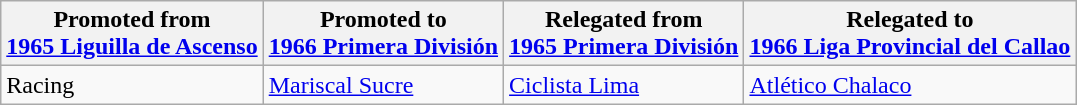<table class="wikitable">
<tr>
<th>Promoted from<br><a href='#'>1965 Liguilla de Ascenso</a></th>
<th>Promoted to<br><a href='#'>1966 Primera División</a></th>
<th>Relegated from<br><a href='#'>1965 Primera División</a></th>
<th>Relegated to<br><a href='#'>1966 Liga Provincial del Callao</a></th>
</tr>
<tr>
<td> Racing </td>
<td> <a href='#'>Mariscal Sucre</a> </td>
<td> <a href='#'>Ciclista Lima</a> </td>
<td> <a href='#'>Atlético Chalaco</a> </td>
</tr>
</table>
